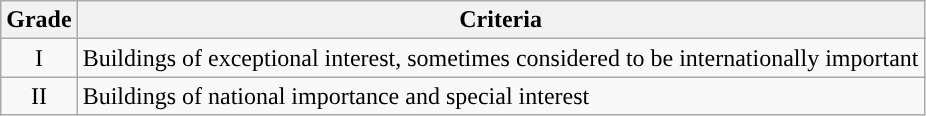<table class="wikitable">
<tr>
<th>Grade</th>
<th>Criteria</th>
</tr>
<tr>
<td align="center" >I</td>
<td>Buildings of exceptional interest, sometimes considered to be internationally important</td>
</tr>
<tr>
<td align="center" >II</td>
<td>Buildings of national importance and special interest</td>
</tr>
</table>
